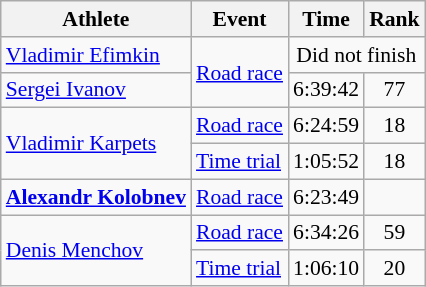<table class=wikitable style="font-size:90%">
<tr>
<th>Athlete</th>
<th>Event</th>
<th>Time</th>
<th>Rank</th>
</tr>
<tr align=center>
<td align=left><a href='#'>Vladimir Efimkin</a></td>
<td align=left rowspan=2><a href='#'>Road race</a></td>
<td colspan=2>Did not finish</td>
</tr>
<tr align=center>
<td align=left><a href='#'>Sergei Ivanov</a></td>
<td>6:39:42</td>
<td>77</td>
</tr>
<tr align=center>
<td align=left rowspan=2><a href='#'>Vladimir Karpets</a></td>
<td align=left><a href='#'>Road race</a></td>
<td>6:24:59</td>
<td>18</td>
</tr>
<tr align=center>
<td align=left><a href='#'>Time trial</a></td>
<td>1:05:52</td>
<td>18</td>
</tr>
<tr align=center>
<td align=left><strong><a href='#'>Alexandr Kolobnev</a></strong></td>
<td align=left><a href='#'>Road race</a></td>
<td>6:23:49</td>
<td></td>
</tr>
<tr align=center>
<td align=left rowspan=2><a href='#'>Denis Menchov</a></td>
<td align=left><a href='#'>Road race</a></td>
<td>6:34:26</td>
<td>59</td>
</tr>
<tr align=center>
<td align=left><a href='#'>Time trial</a></td>
<td>1:06:10</td>
<td>20</td>
</tr>
</table>
